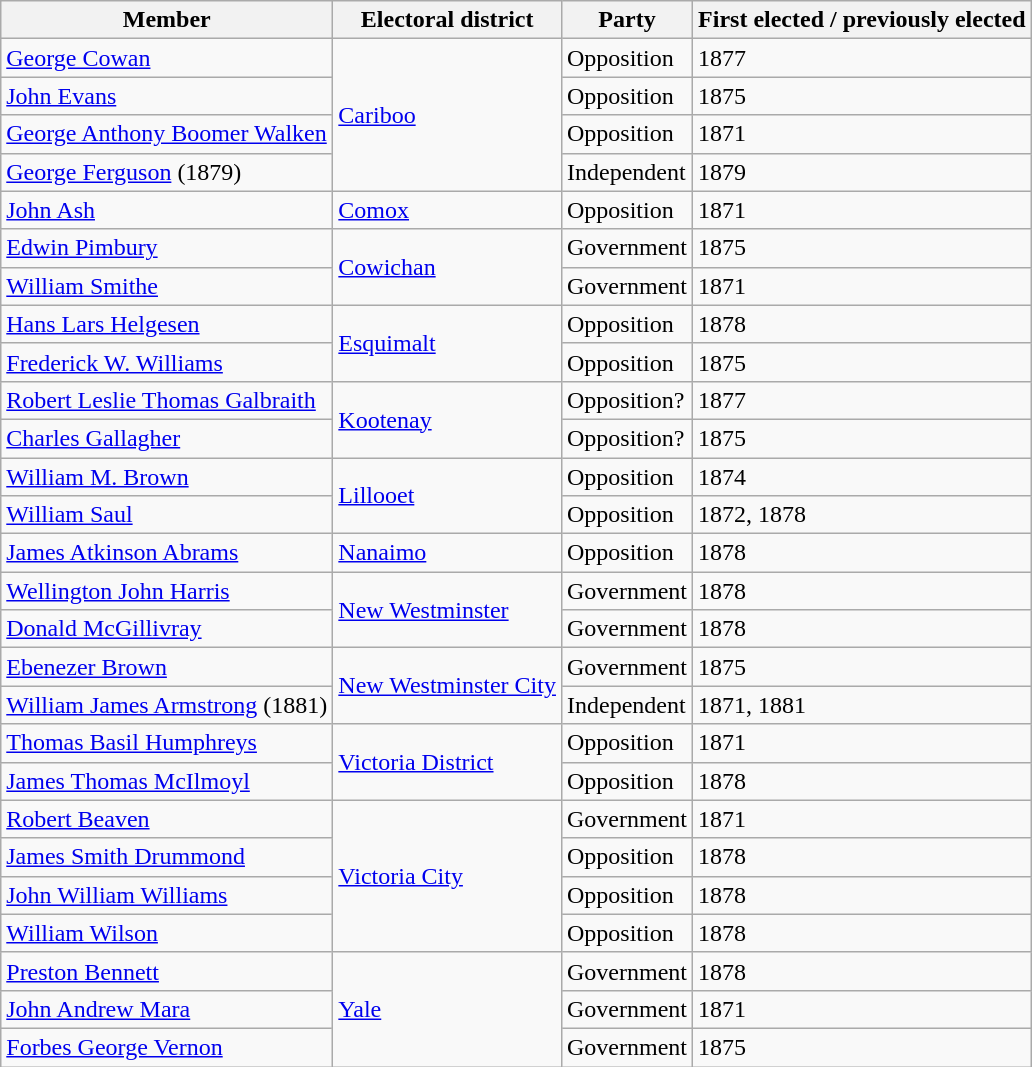<table class="wikitable sortable">
<tr>
<th>Member</th>
<th>Electoral district</th>
<th>Party</th>
<th>First elected / previously elected</th>
</tr>
<tr>
<td><a href='#'>George Cowan</a></td>
<td rowspan=4><a href='#'>Cariboo</a></td>
<td>Opposition</td>
<td>1877</td>
</tr>
<tr>
<td><a href='#'>John Evans</a></td>
<td>Opposition</td>
<td>1875</td>
</tr>
<tr>
<td><a href='#'>George Anthony Boomer Walken</a></td>
<td>Opposition</td>
<td>1871</td>
</tr>
<tr>
<td><a href='#'>George Ferguson</a> (1879)</td>
<td>Independent</td>
<td>1879</td>
</tr>
<tr>
<td><a href='#'>John Ash</a></td>
<td><a href='#'>Comox</a></td>
<td>Opposition</td>
<td>1871</td>
</tr>
<tr>
<td><a href='#'>Edwin Pimbury</a></td>
<td rowspan=2><a href='#'>Cowichan</a></td>
<td>Government</td>
<td>1875</td>
</tr>
<tr>
<td><a href='#'>William Smithe</a></td>
<td>Government</td>
<td>1871</td>
</tr>
<tr>
<td><a href='#'>Hans Lars Helgesen</a></td>
<td rowspan=2><a href='#'>Esquimalt</a></td>
<td>Opposition</td>
<td>1878</td>
</tr>
<tr>
<td><a href='#'>Frederick W. Williams</a></td>
<td>Opposition</td>
<td>1875</td>
</tr>
<tr>
<td><a href='#'>Robert Leslie Thomas Galbraith</a></td>
<td rowspan=2><a href='#'>Kootenay</a></td>
<td>Opposition?</td>
<td>1877</td>
</tr>
<tr>
<td><a href='#'>Charles Gallagher</a></td>
<td>Opposition?</td>
<td>1875</td>
</tr>
<tr>
<td><a href='#'>William M. Brown</a></td>
<td rowspan=2><a href='#'>Lillooet</a></td>
<td>Opposition</td>
<td>1874</td>
</tr>
<tr>
<td><a href='#'>William Saul</a></td>
<td>Opposition</td>
<td>1872, 1878</td>
</tr>
<tr>
<td><a href='#'>James Atkinson Abrams</a></td>
<td><a href='#'>Nanaimo</a></td>
<td>Opposition</td>
<td>1878</td>
</tr>
<tr>
<td><a href='#'>Wellington John Harris</a></td>
<td rowspan=2><a href='#'>New Westminster</a></td>
<td>Government</td>
<td>1878</td>
</tr>
<tr>
<td><a href='#'>Donald McGillivray</a></td>
<td>Government</td>
<td>1878</td>
</tr>
<tr>
<td><a href='#'>Ebenezer Brown</a></td>
<td rowspan=2><a href='#'>New Westminster City</a></td>
<td>Government</td>
<td>1875</td>
</tr>
<tr>
<td><a href='#'>William James Armstrong</a> (1881)</td>
<td>Independent</td>
<td>1871, 1881</td>
</tr>
<tr>
<td><a href='#'>Thomas Basil Humphreys</a></td>
<td rowspan=2><a href='#'>Victoria District</a></td>
<td>Opposition</td>
<td>1871</td>
</tr>
<tr>
<td><a href='#'>James Thomas McIlmoyl</a></td>
<td>Opposition</td>
<td>1878</td>
</tr>
<tr>
<td><a href='#'>Robert Beaven</a></td>
<td rowspan=4><a href='#'>Victoria City</a></td>
<td>Government</td>
<td>1871</td>
</tr>
<tr>
<td><a href='#'>James Smith Drummond</a></td>
<td>Opposition</td>
<td>1878</td>
</tr>
<tr>
<td><a href='#'>John William Williams</a></td>
<td>Opposition</td>
<td>1878</td>
</tr>
<tr>
<td><a href='#'>William Wilson</a></td>
<td>Opposition</td>
<td>1878</td>
</tr>
<tr>
<td><a href='#'>Preston Bennett</a></td>
<td rowspan=3><a href='#'>Yale</a></td>
<td>Government</td>
<td>1878</td>
</tr>
<tr>
<td><a href='#'>John Andrew Mara</a></td>
<td>Government</td>
<td>1871</td>
</tr>
<tr>
<td><a href='#'>Forbes George Vernon</a></td>
<td>Government</td>
<td>1875</td>
</tr>
</table>
